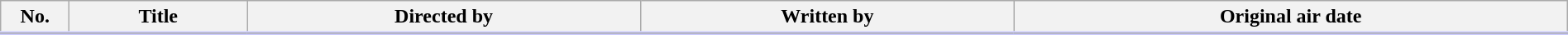<table class="plainrowheaders wikitable" style="width:100%; margin:auto; background:#FFF;">
<tr style="border-bottom: 3px solid #CCF;">
<th style="width:3em;">No.</th>
<th>Title</th>
<th>Directed by</th>
<th>Written by</th>
<th>Original air date</th>
</tr>
<tr>
</tr>
</table>
